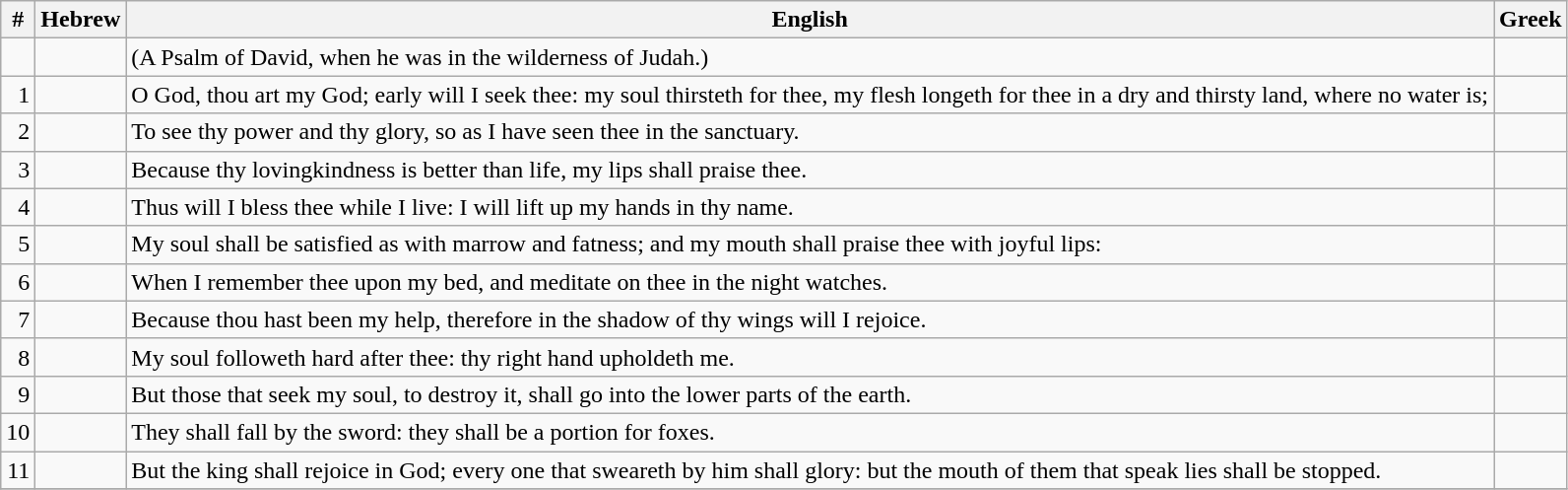<table class=wikitable>
<tr>
<th>#</th>
<th>Hebrew</th>
<th>English</th>
<th>Greek</th>
</tr>
<tr>
<td style="text-align:right"></td>
<td style="text-align:right"></td>
<td>(A Psalm of David, when he was in the wilderness of Judah.)</td>
<td></td>
</tr>
<tr>
<td style="text-align:right">1</td>
<td style="text-align:right"></td>
<td>O God, thou art my God; early will I seek thee: my soul thirsteth for thee, my flesh longeth for thee in a dry and thirsty land, where no water is;</td>
<td></td>
</tr>
<tr>
<td style="text-align:right">2</td>
<td style="text-align:right"></td>
<td>To see thy power and thy glory, so as I have seen thee in the sanctuary.</td>
<td></td>
</tr>
<tr>
<td style="text-align:right">3</td>
<td style="text-align:right"></td>
<td>Because thy lovingkindness is better than life, my lips shall praise thee.</td>
<td></td>
</tr>
<tr>
<td style="text-align:right">4</td>
<td style="text-align:right"></td>
<td>Thus will I bless thee while I live: I will lift up my hands in thy name.</td>
<td></td>
</tr>
<tr>
<td style="text-align:right">5</td>
<td style="text-align:right"></td>
<td>My soul shall be satisfied as with marrow and fatness; and my mouth shall praise thee with joyful lips:</td>
<td></td>
</tr>
<tr>
<td style="text-align:right">6</td>
<td style="text-align:right"></td>
<td>When I remember thee upon my bed, and meditate on thee in the night watches.</td>
<td></td>
</tr>
<tr>
<td style="text-align:right">7</td>
<td style="text-align:right"></td>
<td>Because thou hast been my help, therefore in the shadow of thy wings will I rejoice.</td>
<td></td>
</tr>
<tr>
<td style="text-align:right">8</td>
<td style="text-align:right"></td>
<td>My soul followeth hard after thee: thy right hand upholdeth me.</td>
<td></td>
</tr>
<tr>
<td style="text-align:right">9</td>
<td style="text-align:right"></td>
<td>But those that seek my soul, to destroy it, shall go into the lower parts of the earth.</td>
<td></td>
</tr>
<tr>
<td style="text-align:right">10</td>
<td style="text-align:right"></td>
<td>They shall fall by the sword: they shall be a portion for foxes.</td>
<td></td>
</tr>
<tr>
<td style="text-align:right">11</td>
<td style="text-align:right"></td>
<td>But the king shall rejoice in God; every one that sweareth by him shall glory: but the mouth of them that speak lies shall be stopped.</td>
<td></td>
</tr>
<tr>
</tr>
</table>
